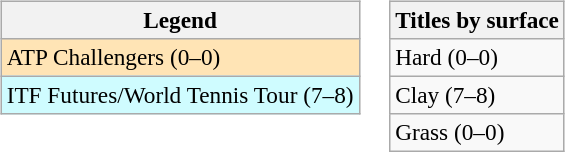<table>
<tr valign=top>
<td><br><table class="wikitable" style="font-size:97%">
<tr>
<th>Legend</th>
</tr>
<tr style="background:moccasin;">
<td>ATP Challengers (0–0)</td>
</tr>
<tr style="background:#cffcff;">
<td>ITF Futures/World Tennis Tour (7–8)</td>
</tr>
</table>
</td>
<td><br><table class="wikitable" style="font-size:97%">
<tr>
<th>Titles by surface</th>
</tr>
<tr>
<td>Hard (0–0)</td>
</tr>
<tr>
<td>Clay (7–8)</td>
</tr>
<tr>
<td>Grass (0–0)</td>
</tr>
</table>
</td>
</tr>
</table>
